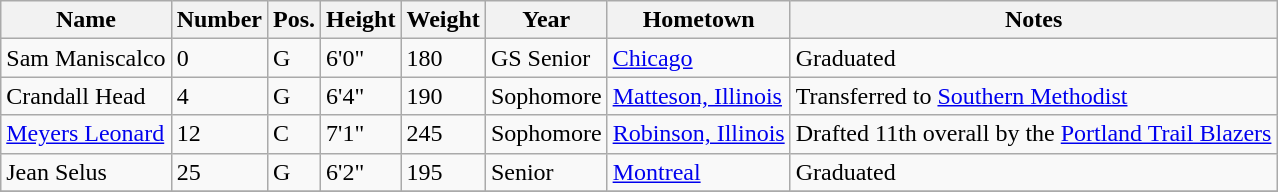<table class="wikitable sortable" border="1">
<tr>
<th>Name</th>
<th>Number</th>
<th>Pos.</th>
<th>Height</th>
<th>Weight</th>
<th>Year</th>
<th>Hometown</th>
<th class="unsortable">Notes</th>
</tr>
<tr>
<td>Sam Maniscalco</td>
<td>0</td>
<td>G</td>
<td>6'0"</td>
<td>180</td>
<td>GS Senior</td>
<td><a href='#'>Chicago</a></td>
<td>Graduated</td>
</tr>
<tr>
<td>Crandall Head</td>
<td>4</td>
<td>G</td>
<td>6'4"</td>
<td>190</td>
<td>Sophomore</td>
<td><a href='#'>Matteson, Illinois</a></td>
<td>Transferred to <a href='#'>Southern Methodist</a></td>
</tr>
<tr>
<td><a href='#'>Meyers Leonard</a></td>
<td>12</td>
<td>C</td>
<td>7'1"</td>
<td>245</td>
<td>Sophomore</td>
<td><a href='#'>Robinson, Illinois</a></td>
<td>Drafted 11th overall by the <a href='#'>Portland Trail Blazers</a></td>
</tr>
<tr>
<td>Jean Selus</td>
<td>25</td>
<td>G</td>
<td>6'2"</td>
<td>195</td>
<td>Senior</td>
<td><a href='#'>Montreal</a></td>
<td>Graduated</td>
</tr>
<tr>
</tr>
</table>
